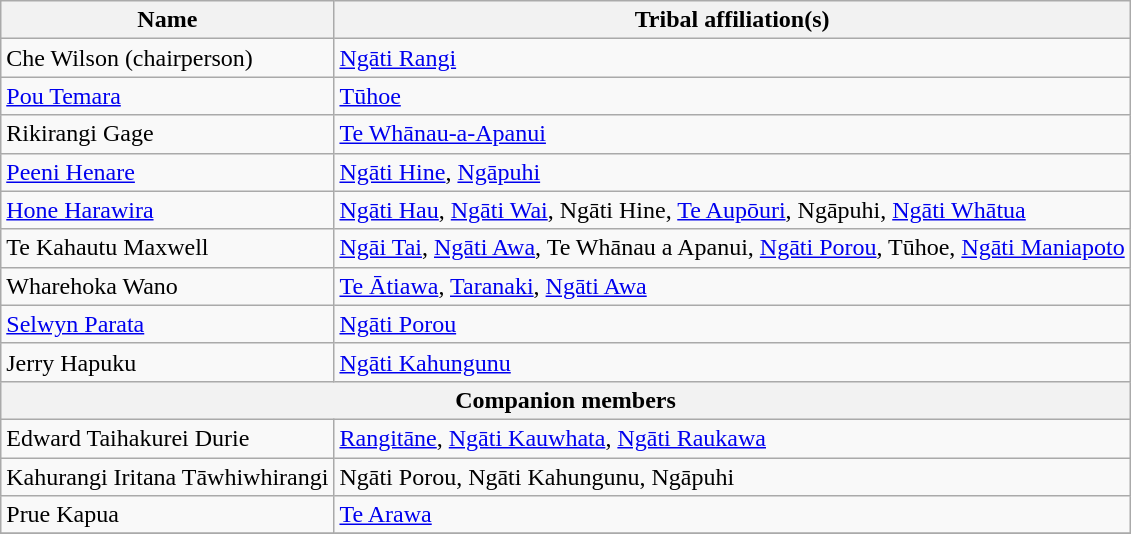<table class="wikitable">
<tr>
<th>Name</th>
<th>Tribal affiliation(s)</th>
</tr>
<tr>
<td>Che Wilson (chairperson)</td>
<td><a href='#'>Ngāti Rangi</a></td>
</tr>
<tr>
<td><a href='#'>Pou Temara</a></td>
<td><a href='#'>Tūhoe</a></td>
</tr>
<tr>
<td>Rikirangi Gage</td>
<td><a href='#'>Te Whānau-a-Apanui</a></td>
</tr>
<tr>
<td><a href='#'>Peeni Henare</a></td>
<td><a href='#'>Ngāti Hine</a>, <a href='#'>Ngāpuhi</a></td>
</tr>
<tr>
<td><a href='#'>Hone Harawira</a></td>
<td><a href='#'>Ngāti Hau</a>, <a href='#'>Ngāti Wai</a>, Ngāti Hine, <a href='#'>Te Aupōuri</a>, Ngāpuhi, <a href='#'>Ngāti Whātua</a></td>
</tr>
<tr>
<td>Te Kahautu Maxwell</td>
<td><a href='#'>Ngāi Tai</a>, <a href='#'>Ngāti Awa</a>, Te Whānau a Apanui, <a href='#'>Ngāti Porou</a>, Tūhoe, <a href='#'>Ngāti Maniapoto</a></td>
</tr>
<tr>
<td>Wharehoka Wano</td>
<td><a href='#'>Te Ātiawa</a>, <a href='#'>Taranaki</a>, <a href='#'>Ngāti Awa</a></td>
</tr>
<tr>
<td><a href='#'>Selwyn Parata</a></td>
<td><a href='#'>Ngāti Porou</a></td>
</tr>
<tr>
<td>Jerry Hapuku</td>
<td><a href='#'>Ngāti Kahungunu</a></td>
</tr>
<tr>
<th colspan="2">Companion members</th>
</tr>
<tr>
<td>Edward Taihakurei Durie</td>
<td><a href='#'>Rangitāne</a>, <a href='#'>Ngāti Kauwhata</a>, <a href='#'>Ngāti Raukawa</a></td>
</tr>
<tr>
<td>Kahurangi Iritana Tāwhiwhirangi</td>
<td>Ngāti Porou, Ngāti Kahungunu, Ngāpuhi</td>
</tr>
<tr>
<td>Prue Kapua</td>
<td><a href='#'>Te Arawa</a></td>
</tr>
<tr>
</tr>
</table>
